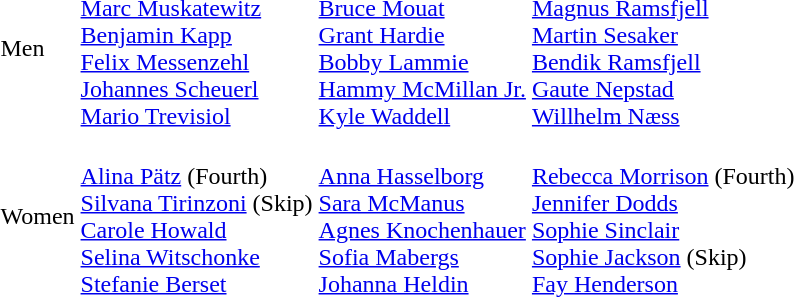<table>
<tr>
<td>Men</td>
<td><strong></strong><br><a href='#'>Marc Muskatewitz</a><br><a href='#'>Benjamin Kapp</a><br><a href='#'>Felix Messenzehl</a><br><a href='#'>Johannes Scheuerl</a><br><a href='#'>Mario Trevisiol</a></td>
<td><strong></strong><br><a href='#'>Bruce Mouat</a><br><a href='#'>Grant Hardie</a><br><a href='#'>Bobby Lammie</a><br><a href='#'>Hammy McMillan Jr.</a><br><a href='#'>Kyle Waddell</a></td>
<td><strong></strong><br><a href='#'>Magnus Ramsfjell</a><br><a href='#'>Martin Sesaker</a><br><a href='#'>Bendik Ramsfjell</a><br><a href='#'>Gaute Nepstad</a><br><a href='#'>Willhelm Næss</a></td>
</tr>
<tr>
<td>Women</td>
<td><strong></strong><br><a href='#'>Alina Pätz</a> (Fourth)<br><a href='#'>Silvana Tirinzoni</a> (Skip)<br><a href='#'>Carole Howald</a><br><a href='#'>Selina Witschonke</a><br><a href='#'>Stefanie Berset</a></td>
<td><strong></strong><br><a href='#'>Anna Hasselborg</a><br><a href='#'>Sara McManus</a><br><a href='#'>Agnes Knochenhauer</a><br><a href='#'>Sofia Mabergs</a><br><a href='#'>Johanna Heldin</a></td>
<td><strong></strong><br><a href='#'>Rebecca Morrison</a> (Fourth)<br><a href='#'>Jennifer Dodds</a><br><a href='#'>Sophie Sinclair</a><br><a href='#'>Sophie Jackson</a> (Skip)<br><a href='#'>Fay Henderson</a></td>
</tr>
</table>
